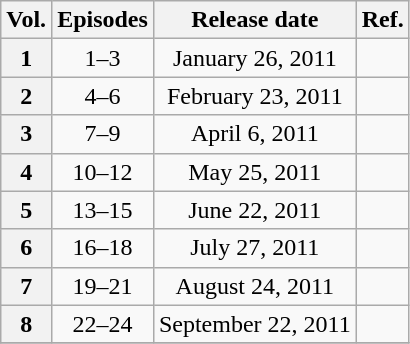<table class="wikitable">
<tr>
<th>Vol.</th>
<th>Episodes</th>
<th>Release date</th>
<th>Ref.</th>
</tr>
<tr>
<th>1</th>
<td align="center">1–3</td>
<td align="center">January 26, 2011</td>
<td align="center"></td>
</tr>
<tr>
<th>2</th>
<td align="center">4–6</td>
<td align="center">February 23, 2011</td>
<td align="center"></td>
</tr>
<tr>
<th>3</th>
<td align="center">7–9</td>
<td align="center">April 6, 2011</td>
<td align="center"></td>
</tr>
<tr>
<th>4</th>
<td align="center">10–12</td>
<td align="center">May 25, 2011</td>
<td align="center"></td>
</tr>
<tr>
<th>5</th>
<td align="center">13–15</td>
<td align="center">June 22, 2011</td>
<td align="center"></td>
</tr>
<tr>
<th>6</th>
<td align="center">16–18</td>
<td align="center">July 27, 2011</td>
<td align="center"></td>
</tr>
<tr>
<th>7</th>
<td align="center">19–21</td>
<td align="center">August 24, 2011</td>
<td align="center"></td>
</tr>
<tr>
<th>8</th>
<td align="center">22–24</td>
<td align="center">September 22, 2011</td>
<td align="center"></td>
</tr>
<tr>
</tr>
</table>
